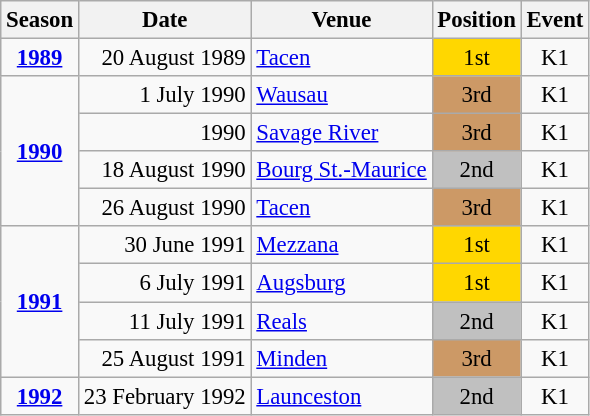<table class="wikitable" style="text-align:center; font-size:95%;">
<tr>
<th>Season</th>
<th>Date</th>
<th>Venue</th>
<th>Position</th>
<th>Event</th>
</tr>
<tr>
<td><strong><a href='#'>1989</a></strong></td>
<td align=right>20 August 1989</td>
<td align=left><a href='#'>Tacen</a></td>
<td bgcolor=gold>1st</td>
<td>K1</td>
</tr>
<tr>
<td rowspan=4><strong><a href='#'>1990</a></strong></td>
<td align=right>1 July 1990</td>
<td align=left><a href='#'>Wausau</a></td>
<td bgcolor=cc9966>3rd</td>
<td>K1</td>
</tr>
<tr>
<td align=right>1990</td>
<td align=left><a href='#'>Savage River</a></td>
<td bgcolor=cc9966>3rd</td>
<td>K1</td>
</tr>
<tr>
<td align=right>18 August 1990</td>
<td align=left><a href='#'>Bourg St.-Maurice</a></td>
<td bgcolor=silver>2nd</td>
<td>K1</td>
</tr>
<tr>
<td align=right>26 August 1990</td>
<td align=left><a href='#'>Tacen</a></td>
<td bgcolor=cc9966>3rd</td>
<td>K1</td>
</tr>
<tr>
<td rowspan=4><strong><a href='#'>1991</a></strong></td>
<td align=right>30 June 1991</td>
<td align=left><a href='#'>Mezzana</a></td>
<td bgcolor=gold>1st</td>
<td>K1</td>
</tr>
<tr>
<td align=right>6 July 1991</td>
<td align=left><a href='#'>Augsburg</a></td>
<td bgcolor=gold>1st</td>
<td>K1</td>
</tr>
<tr>
<td align=right>11 July 1991</td>
<td align=left><a href='#'>Reals</a></td>
<td bgcolor=silver>2nd</td>
<td>K1</td>
</tr>
<tr>
<td align=right>25 August 1991</td>
<td align=left><a href='#'>Minden</a></td>
<td bgcolor=cc9966>3rd</td>
<td>K1</td>
</tr>
<tr>
<td><strong><a href='#'>1992</a></strong></td>
<td align=right>23 February 1992</td>
<td align=left><a href='#'>Launceston</a></td>
<td bgcolor=silver>2nd</td>
<td>K1</td>
</tr>
</table>
